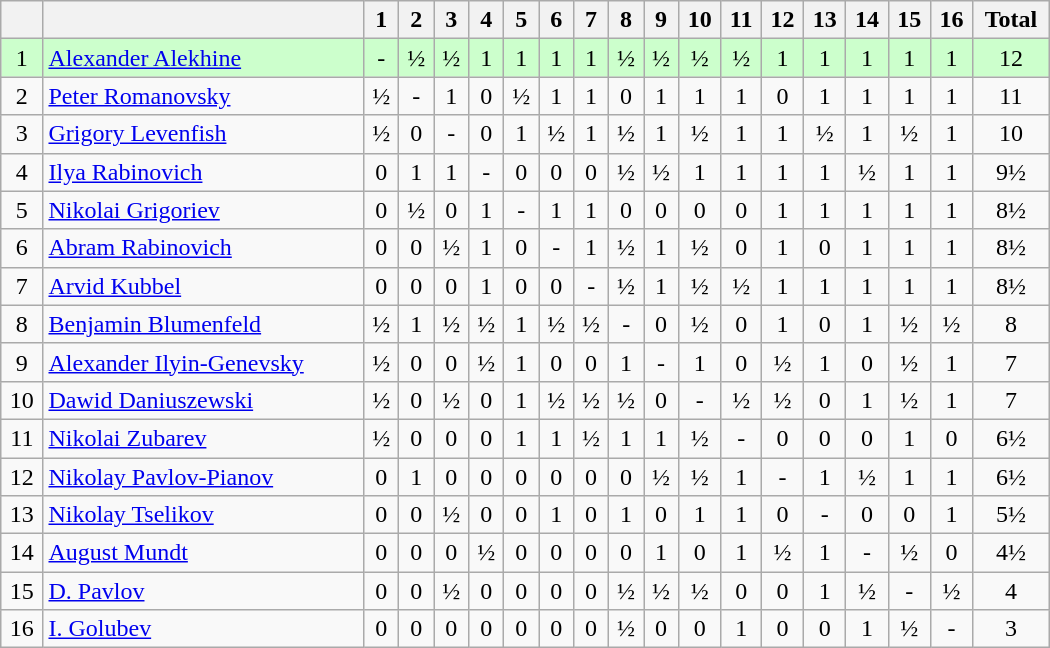<table class="wikitable" border="1" width="700px">
<tr>
<th></th>
<th></th>
<th>1</th>
<th>2</th>
<th>3</th>
<th>4</th>
<th>5</th>
<th>6</th>
<th>7</th>
<th>8</th>
<th>9</th>
<th>10</th>
<th>11</th>
<th>12</th>
<th>13</th>
<th>14</th>
<th>15</th>
<th>16</th>
<th>Total</th>
</tr>
<tr align="center" style="background:#ccffcc;">
<td>1</td>
<td align="left"> <a href='#'>Alexander Alekhine</a></td>
<td>-</td>
<td>½</td>
<td>½</td>
<td>1</td>
<td>1</td>
<td>1</td>
<td>1</td>
<td>½</td>
<td>½</td>
<td>½</td>
<td>½</td>
<td>1</td>
<td>1</td>
<td>1</td>
<td>1</td>
<td>1</td>
<td align="center">12</td>
</tr>
<tr align="center">
<td>2</td>
<td align="left"> <a href='#'>Peter Romanovsky</a></td>
<td>½</td>
<td>-</td>
<td>1</td>
<td>0</td>
<td>½</td>
<td>1</td>
<td>1</td>
<td>0</td>
<td>1</td>
<td>1</td>
<td>1</td>
<td>0</td>
<td>1</td>
<td>1</td>
<td>1</td>
<td>1</td>
<td align="center">11</td>
</tr>
<tr align="center">
<td>3</td>
<td align="left"> <a href='#'>Grigory Levenfish</a></td>
<td>½</td>
<td>0</td>
<td>-</td>
<td>0</td>
<td>1</td>
<td>½</td>
<td>1</td>
<td>½</td>
<td>1</td>
<td>½</td>
<td>1</td>
<td>1</td>
<td>½</td>
<td>1</td>
<td>½</td>
<td>1</td>
<td align="center">10</td>
</tr>
<tr align="center">
<td>4</td>
<td align="left"> <a href='#'>Ilya Rabinovich</a></td>
<td>0</td>
<td>1</td>
<td>1</td>
<td>-</td>
<td>0</td>
<td>0</td>
<td>0</td>
<td>½</td>
<td>½</td>
<td>1</td>
<td>1</td>
<td>1</td>
<td>1</td>
<td>½</td>
<td>1</td>
<td>1</td>
<td align="center">9½</td>
</tr>
<tr align="center">
<td>5</td>
<td align="left"> <a href='#'>Nikolai Grigoriev</a></td>
<td>0</td>
<td>½</td>
<td>0</td>
<td>1</td>
<td>-</td>
<td>1</td>
<td>1</td>
<td>0</td>
<td>0</td>
<td>0</td>
<td>0</td>
<td>1</td>
<td>1</td>
<td>1</td>
<td>1</td>
<td>1</td>
<td align="center">8½</td>
</tr>
<tr align="center">
<td>6</td>
<td align="left"> <a href='#'>Abram Rabinovich</a></td>
<td>0</td>
<td>0</td>
<td>½</td>
<td>1</td>
<td>0</td>
<td>-</td>
<td>1</td>
<td>½</td>
<td>1</td>
<td>½</td>
<td>0</td>
<td>1</td>
<td>0</td>
<td>1</td>
<td>1</td>
<td>1</td>
<td align="center">8½</td>
</tr>
<tr align="center">
<td>7</td>
<td align="left"> <a href='#'>Arvid Kubbel</a></td>
<td>0</td>
<td>0</td>
<td>0</td>
<td>1</td>
<td>0</td>
<td>0</td>
<td>-</td>
<td>½</td>
<td>1</td>
<td>½</td>
<td>½</td>
<td>1</td>
<td>1</td>
<td>1</td>
<td>1</td>
<td>1</td>
<td align="center">8½</td>
</tr>
<tr align="center">
<td>8</td>
<td align="left"> <a href='#'>Benjamin Blumenfeld</a></td>
<td>½</td>
<td>1</td>
<td>½</td>
<td>½</td>
<td>1</td>
<td>½</td>
<td>½</td>
<td>-</td>
<td>0</td>
<td>½</td>
<td>0</td>
<td>1</td>
<td>0</td>
<td>1</td>
<td>½</td>
<td>½</td>
<td align="center">8</td>
</tr>
<tr align="center">
<td>9</td>
<td align="left"> <a href='#'>Alexander Ilyin-Genevsky</a></td>
<td>½</td>
<td>0</td>
<td>0</td>
<td>½</td>
<td>1</td>
<td>0</td>
<td>0</td>
<td>1</td>
<td>-</td>
<td>1</td>
<td>0</td>
<td>½</td>
<td>1</td>
<td>0</td>
<td>½</td>
<td>1</td>
<td align="center">7</td>
</tr>
<tr align="center">
<td>10</td>
<td align="left"> <a href='#'>Dawid Daniuszewski</a></td>
<td>½</td>
<td>0</td>
<td>½</td>
<td>0</td>
<td>1</td>
<td>½</td>
<td>½</td>
<td>½</td>
<td>0</td>
<td>-</td>
<td>½</td>
<td>½</td>
<td>0</td>
<td>1</td>
<td>½</td>
<td>1</td>
<td align="center">7</td>
</tr>
<tr align="center">
<td>11</td>
<td align="left"> <a href='#'>Nikolai Zubarev</a></td>
<td>½</td>
<td>0</td>
<td>0</td>
<td>0</td>
<td>1</td>
<td>1</td>
<td>½</td>
<td>1</td>
<td>1</td>
<td>½</td>
<td>-</td>
<td>0</td>
<td>0</td>
<td>0</td>
<td>1</td>
<td>0</td>
<td align="center">6½</td>
</tr>
<tr align="center">
<td>12</td>
<td align="left"> <a href='#'>Nikolay Pavlov-Pianov</a></td>
<td>0</td>
<td>1</td>
<td>0</td>
<td>0</td>
<td>0</td>
<td>0</td>
<td>0</td>
<td>0</td>
<td>½</td>
<td>½</td>
<td>1</td>
<td>-</td>
<td>1</td>
<td>½</td>
<td>1</td>
<td>1</td>
<td align="center">6½</td>
</tr>
<tr align="center">
<td>13</td>
<td align="left"> <a href='#'>Nikolay Tselikov</a></td>
<td>0</td>
<td>0</td>
<td>½</td>
<td>0</td>
<td>0</td>
<td>1</td>
<td>0</td>
<td>1</td>
<td>0</td>
<td>1</td>
<td>1</td>
<td>0</td>
<td>-</td>
<td>0</td>
<td>0</td>
<td>1</td>
<td align="center">5½</td>
</tr>
<tr align="center">
<td>14</td>
<td align="left"> <a href='#'>August Mundt</a></td>
<td>0</td>
<td>0</td>
<td>0</td>
<td>½</td>
<td>0</td>
<td>0</td>
<td>0</td>
<td>0</td>
<td>1</td>
<td>0</td>
<td>1</td>
<td>½</td>
<td>1</td>
<td>-</td>
<td>½</td>
<td>0</td>
<td align="center">4½</td>
</tr>
<tr align="center">
<td>15</td>
<td align="left"> <a href='#'>D. Pavlov</a></td>
<td>0</td>
<td>0</td>
<td>½</td>
<td>0</td>
<td>0</td>
<td>0</td>
<td>0</td>
<td>½</td>
<td>½</td>
<td>½</td>
<td>0</td>
<td>0</td>
<td>1</td>
<td>½</td>
<td>-</td>
<td>½</td>
<td align="center">4</td>
</tr>
<tr align="center">
<td>16</td>
<td align="left"> <a href='#'>I. Golubev</a></td>
<td>0</td>
<td>0</td>
<td>0</td>
<td>0</td>
<td>0</td>
<td>0</td>
<td>0</td>
<td>½</td>
<td>0</td>
<td>0</td>
<td>1</td>
<td>0</td>
<td>0</td>
<td>1</td>
<td>½</td>
<td>-</td>
<td align="center">3</td>
</tr>
</table>
